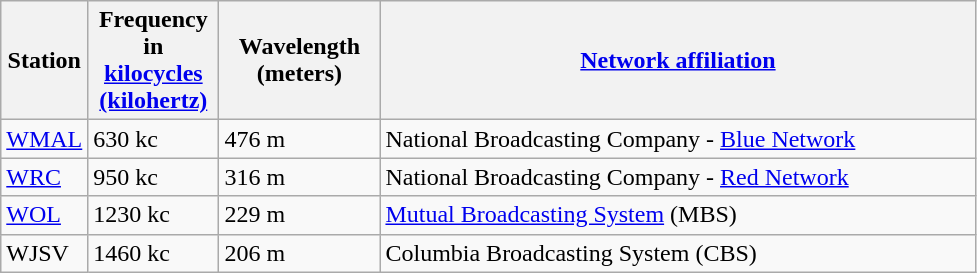<table class="wikitable">
<tr>
<th style="width:50px;">Station</th>
<th style="width:80px;">Frequency<br> in <a href='#'>kilocycles</a><br> <a href='#'>(kilohertz)</a></th>
<th style="width:100px;">Wavelength<br> (meters)</th>
<th style="width:390px;"><a href='#'>Network affiliation</a></th>
</tr>
<tr>
<td><a href='#'>WMAL</a></td>
<td>630 kc</td>
<td>476 m</td>
<td>National Broadcasting Company - <a href='#'>Blue Network</a></td>
</tr>
<tr>
<td><a href='#'>WRC</a></td>
<td>950 kc</td>
<td>316 m</td>
<td>National Broadcasting Company - <a href='#'>Red  Network</a></td>
</tr>
<tr>
<td><a href='#'>WOL</a></td>
<td>1230 kc</td>
<td>229 m</td>
<td><a href='#'>Mutual Broadcasting System</a> (MBS)</td>
</tr>
<tr>
<td>WJSV</td>
<td>1460 kc</td>
<td>206 m</td>
<td>Columbia Broadcasting System (CBS)</td>
</tr>
</table>
